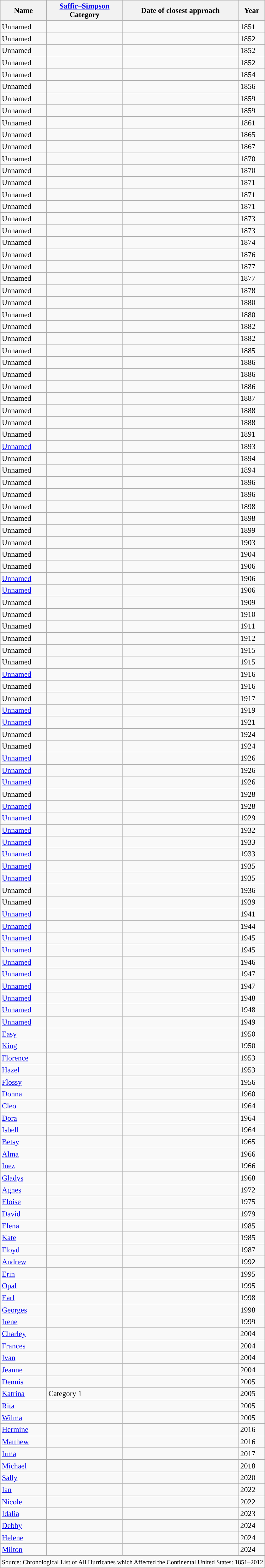<table class="wikitable sortable" style="margin:1em auto;">
<tr>
<th>Name</th>
<th><a href='#'>Saffir–Simpson</a><br>Category</th>
<th>Date of closest approach</th>
<th>Year</th>
</tr>
<tr>
<td>Unnamed</td>
<td></td>
<td></td>
<td>1851</td>
</tr>
<tr>
<td>Unnamed</td>
<td></td>
<td></td>
<td>1852</td>
</tr>
<tr>
<td>Unnamed</td>
<td></td>
<td></td>
<td>1852</td>
</tr>
<tr>
<td>Unnamed</td>
<td></td>
<td></td>
<td>1852</td>
</tr>
<tr>
<td>Unnamed</td>
<td></td>
<td></td>
<td>1854</td>
</tr>
<tr>
<td>Unnamed</td>
<td></td>
<td></td>
<td>1856</td>
</tr>
<tr>
<td>Unnamed</td>
<td></td>
<td></td>
<td>1859</td>
</tr>
<tr>
<td>Unnamed</td>
<td></td>
<td></td>
<td>1859</td>
</tr>
<tr>
<td>Unnamed</td>
<td></td>
<td></td>
<td>1861</td>
</tr>
<tr>
<td>Unnamed</td>
<td></td>
<td></td>
<td>1865</td>
</tr>
<tr>
<td>Unnamed</td>
<td></td>
<td></td>
<td>1867</td>
</tr>
<tr>
<td>Unnamed</td>
<td></td>
<td></td>
<td>1870</td>
</tr>
<tr>
<td>Unnamed</td>
<td></td>
<td></td>
<td>1870</td>
</tr>
<tr>
<td>Unnamed</td>
<td></td>
<td></td>
<td>1871</td>
</tr>
<tr>
<td>Unnamed</td>
<td></td>
<td></td>
<td>1871</td>
</tr>
<tr>
<td>Unnamed</td>
<td></td>
<td></td>
<td>1871</td>
</tr>
<tr>
<td>Unnamed</td>
<td></td>
<td></td>
<td>1873</td>
</tr>
<tr>
<td>Unnamed</td>
<td></td>
<td></td>
<td>1873</td>
</tr>
<tr>
<td>Unnamed</td>
<td></td>
<td></td>
<td>1874</td>
</tr>
<tr>
<td>Unnamed</td>
<td></td>
<td></td>
<td>1876</td>
</tr>
<tr>
<td>Unnamed</td>
<td></td>
<td></td>
<td>1877</td>
</tr>
<tr>
<td>Unnamed</td>
<td></td>
<td></td>
<td>1877</td>
</tr>
<tr>
<td>Unnamed</td>
<td></td>
<td></td>
<td>1878</td>
</tr>
<tr>
<td>Unnamed</td>
<td></td>
<td></td>
<td>1880</td>
</tr>
<tr>
<td>Unnamed</td>
<td></td>
<td></td>
<td>1880</td>
</tr>
<tr>
<td>Unnamed</td>
<td></td>
<td></td>
<td>1882</td>
</tr>
<tr>
<td>Unnamed</td>
<td></td>
<td></td>
<td>1882</td>
</tr>
<tr>
<td>Unnamed</td>
<td></td>
<td></td>
<td>1885</td>
</tr>
<tr>
<td>Unnamed</td>
<td></td>
<td></td>
<td>1886</td>
</tr>
<tr>
<td>Unnamed</td>
<td></td>
<td></td>
<td>1886</td>
</tr>
<tr>
<td>Unnamed</td>
<td></td>
<td></td>
<td>1886</td>
</tr>
<tr>
<td>Unnamed</td>
<td></td>
<td></td>
<td>1887</td>
</tr>
<tr>
<td>Unnamed</td>
<td></td>
<td></td>
<td>1888</td>
</tr>
<tr>
<td>Unnamed</td>
<td></td>
<td></td>
<td>1888</td>
</tr>
<tr>
<td>Unnamed</td>
<td></td>
<td></td>
<td>1891</td>
</tr>
<tr>
<td><a href='#'>Unnamed</a></td>
<td></td>
<td></td>
<td>1893</td>
</tr>
<tr>
<td>Unnamed</td>
<td></td>
<td></td>
<td>1894</td>
</tr>
<tr>
<td>Unnamed</td>
<td></td>
<td></td>
<td>1894</td>
</tr>
<tr>
<td>Unnamed</td>
<td></td>
<td></td>
<td>1896</td>
</tr>
<tr>
<td>Unnamed</td>
<td></td>
<td></td>
<td>1896</td>
</tr>
<tr>
<td>Unnamed</td>
<td></td>
<td></td>
<td>1898</td>
</tr>
<tr>
<td>Unnamed</td>
<td></td>
<td></td>
<td>1898</td>
</tr>
<tr>
<td>Unnamed</td>
<td></td>
<td></td>
<td>1899</td>
</tr>
<tr>
<td>Unnamed</td>
<td></td>
<td></td>
<td>1903</td>
</tr>
<tr>
<td>Unnamed</td>
<td></td>
<td></td>
<td>1904</td>
</tr>
<tr>
<td>Unnamed</td>
<td></td>
<td></td>
<td>1906</td>
</tr>
<tr>
<td><a href='#'>Unnamed</a></td>
<td></td>
<td></td>
<td>1906</td>
</tr>
<tr>
<td><a href='#'>Unnamed</a></td>
<td></td>
<td></td>
<td>1906</td>
</tr>
<tr>
<td>Unnamed</td>
<td></td>
<td></td>
<td>1909</td>
</tr>
<tr>
<td>Unnamed</td>
<td></td>
<td></td>
<td>1910</td>
</tr>
<tr>
<td>Unnamed</td>
<td></td>
<td></td>
<td>1911</td>
</tr>
<tr>
<td>Unnamed</td>
<td></td>
<td></td>
<td>1912</td>
</tr>
<tr>
<td>Unnamed</td>
<td></td>
<td></td>
<td>1915</td>
</tr>
<tr>
<td>Unnamed</td>
<td></td>
<td></td>
<td>1915</td>
</tr>
<tr>
<td><a href='#'>Unnamed</a></td>
<td></td>
<td></td>
<td>1916</td>
</tr>
<tr>
<td>Unnamed</td>
<td></td>
<td></td>
<td>1916</td>
</tr>
<tr>
<td>Unnamed</td>
<td></td>
<td></td>
<td>1917</td>
</tr>
<tr>
<td><a href='#'>Unnamed</a></td>
<td></td>
<td></td>
<td>1919</td>
</tr>
<tr>
<td><a href='#'>Unnamed</a></td>
<td></td>
<td></td>
<td>1921</td>
</tr>
<tr>
<td>Unnamed</td>
<td></td>
<td></td>
<td>1924</td>
</tr>
<tr>
<td>Unnamed</td>
<td></td>
<td></td>
<td>1924</td>
</tr>
<tr>
<td><a href='#'>Unnamed</a></td>
<td></td>
<td></td>
<td>1926</td>
</tr>
<tr>
<td><a href='#'>Unnamed</a></td>
<td></td>
<td></td>
<td>1926</td>
</tr>
<tr>
<td><a href='#'>Unnamed</a></td>
<td></td>
<td></td>
<td>1926</td>
</tr>
<tr>
<td>Unnamed</td>
<td></td>
<td></td>
<td>1928</td>
</tr>
<tr>
<td><a href='#'>Unnamed</a></td>
<td></td>
<td></td>
<td>1928</td>
</tr>
<tr>
<td><a href='#'>Unnamed</a></td>
<td></td>
<td></td>
<td>1929</td>
</tr>
<tr>
<td><a href='#'>Unnamed</a></td>
<td></td>
<td></td>
<td>1932</td>
</tr>
<tr>
<td><a href='#'>Unnamed</a></td>
<td></td>
<td></td>
<td>1933</td>
</tr>
<tr>
<td><a href='#'>Unnamed</a></td>
<td></td>
<td></td>
<td>1933</td>
</tr>
<tr>
<td><a href='#'>Unnamed</a></td>
<td></td>
<td></td>
<td>1935</td>
</tr>
<tr>
<td><a href='#'>Unnamed</a></td>
<td></td>
<td></td>
<td>1935</td>
</tr>
<tr>
<td>Unnamed</td>
<td></td>
<td></td>
<td>1936</td>
</tr>
<tr>
<td>Unnamed</td>
<td></td>
<td></td>
<td>1939</td>
</tr>
<tr>
<td><a href='#'>Unnamed</a></td>
<td></td>
<td></td>
<td>1941</td>
</tr>
<tr>
<td><a href='#'>Unnamed</a></td>
<td></td>
<td></td>
<td>1944</td>
</tr>
<tr>
<td><a href='#'>Unnamed</a></td>
<td></td>
<td></td>
<td>1945</td>
</tr>
<tr>
<td><a href='#'>Unnamed</a></td>
<td></td>
<td></td>
<td>1945</td>
</tr>
<tr>
<td><a href='#'>Unnamed</a></td>
<td></td>
<td></td>
<td>1946</td>
</tr>
<tr>
<td><a href='#'>Unnamed</a></td>
<td></td>
<td></td>
<td>1947</td>
</tr>
<tr>
<td><a href='#'>Unnamed</a></td>
<td></td>
<td></td>
<td>1947</td>
</tr>
<tr>
<td><a href='#'>Unnamed</a></td>
<td></td>
<td></td>
<td>1948</td>
</tr>
<tr>
<td><a href='#'>Unnamed</a></td>
<td></td>
<td></td>
<td>1948</td>
</tr>
<tr>
<td><a href='#'>Unnamed</a></td>
<td></td>
<td></td>
<td>1949</td>
</tr>
<tr>
<td><a href='#'>Easy</a></td>
<td></td>
<td></td>
<td>1950</td>
</tr>
<tr>
<td><a href='#'>King</a></td>
<td></td>
<td></td>
<td>1950</td>
</tr>
<tr>
<td><a href='#'>Florence</a></td>
<td></td>
<td></td>
<td>1953</td>
</tr>
<tr>
<td><a href='#'>Hazel</a></td>
<td></td>
<td></td>
<td>1953</td>
</tr>
<tr>
<td><a href='#'>Flossy</a></td>
<td></td>
<td></td>
<td>1956</td>
</tr>
<tr>
<td><a href='#'>Donna</a></td>
<td></td>
<td></td>
<td>1960</td>
</tr>
<tr>
<td><a href='#'>Cleo</a></td>
<td></td>
<td></td>
<td>1964</td>
</tr>
<tr>
<td><a href='#'>Dora</a></td>
<td></td>
<td></td>
<td>1964</td>
</tr>
<tr>
<td><a href='#'>Isbell</a></td>
<td></td>
<td></td>
<td>1964</td>
</tr>
<tr>
<td><a href='#'>Betsy</a></td>
<td></td>
<td></td>
<td>1965</td>
</tr>
<tr>
<td><a href='#'>Alma</a></td>
<td></td>
<td></td>
<td>1966</td>
</tr>
<tr>
<td><a href='#'>Inez</a></td>
<td></td>
<td></td>
<td>1966</td>
</tr>
<tr>
<td><a href='#'>Gladys</a></td>
<td></td>
<td></td>
<td>1968</td>
</tr>
<tr>
<td><a href='#'>Agnes</a></td>
<td></td>
<td></td>
<td>1972</td>
</tr>
<tr>
<td><a href='#'>Eloise</a></td>
<td></td>
<td></td>
<td>1975</td>
</tr>
<tr>
<td><a href='#'>David</a></td>
<td></td>
<td></td>
<td>1979</td>
</tr>
<tr>
<td><a href='#'>Elena</a></td>
<td></td>
<td></td>
<td>1985</td>
</tr>
<tr>
<td><a href='#'>Kate</a></td>
<td></td>
<td></td>
<td>1985</td>
</tr>
<tr>
<td><a href='#'>Floyd</a></td>
<td></td>
<td></td>
<td>1987</td>
</tr>
<tr>
<td><a href='#'>Andrew</a></td>
<td></td>
<td></td>
<td>1992</td>
</tr>
<tr>
<td><a href='#'>Erin</a></td>
<td></td>
<td></td>
<td>1995</td>
</tr>
<tr>
<td><a href='#'>Opal</a></td>
<td></td>
<td></td>
<td>1995</td>
</tr>
<tr>
<td><a href='#'>Earl</a></td>
<td></td>
<td></td>
<td>1998</td>
</tr>
<tr>
<td><a href='#'>Georges</a></td>
<td></td>
<td></td>
<td>1998</td>
</tr>
<tr>
<td><a href='#'>Irene</a></td>
<td></td>
<td></td>
<td>1999</td>
</tr>
<tr>
<td><a href='#'>Charley</a></td>
<td></td>
<td></td>
<td>2004</td>
</tr>
<tr>
<td><a href='#'>Frances</a></td>
<td></td>
<td></td>
<td>2004</td>
</tr>
<tr>
<td><a href='#'>Ivan</a></td>
<td></td>
<td></td>
<td>2004</td>
</tr>
<tr>
<td><a href='#'>Jeanne</a></td>
<td></td>
<td></td>
<td>2004</td>
</tr>
<tr>
<td><a href='#'>Dennis</a></td>
<td></td>
<td></td>
<td>2005</td>
</tr>
<tr>
<td><a href='#'>Katrina</a></td>
<td><div>Category 1<br></td>
<td></td>
<td>2005</td>
</tr>
<tr>
<td><a href='#'>Rita</a></td>
<td></td>
<td></td>
<td>2005</td>
</tr>
<tr>
<td><a href='#'>Wilma</a></td>
<td></td>
<td></td>
<td>2005</td>
</tr>
<tr>
<td><a href='#'>Hermine</a></td>
<td></td>
<td></td>
<td>2016</td>
</tr>
<tr>
<td><a href='#'>Matthew</a></td>
<td></td>
<td></td>
<td>2016</td>
</tr>
<tr>
<td><a href='#'>Irma</a></td>
<td></td>
<td></td>
<td>2017</td>
</tr>
<tr>
<td><a href='#'>Michael</a></td>
<td></td>
<td></td>
<td>2018</td>
</tr>
<tr>
<td><a href='#'>Sally</a></td>
<td></td>
<td></td>
<td>2020</td>
</tr>
<tr>
<td><a href='#'>Ian</a></td>
<td></td>
<td></td>
<td>2022</td>
</tr>
<tr>
<td><a href='#'>Nicole</a></td>
<td></td>
<td></td>
<td>2022</td>
</tr>
<tr>
<td><a href='#'>Idalia</a></td>
<td></td>
<td></td>
<td>2023</td>
</tr>
<tr>
<td><a href='#'>Debby</a></td>
<td></td>
<td></td>
<td>2024</td>
</tr>
<tr>
<td><a href='#'>Helene</a></td>
<td></td>
<td></td>
<td>2024</td>
</tr>
<tr>
<td><a href='#'>Milton</a></td>
<td></td>
<td></td>
<td>2024</td>
</tr>
<tr>
<td colspan="9"><small>Source: Chronological List of All Hurricanes which Affected the Continental United States: 1851–2012</small></td>
</tr>
</table>
